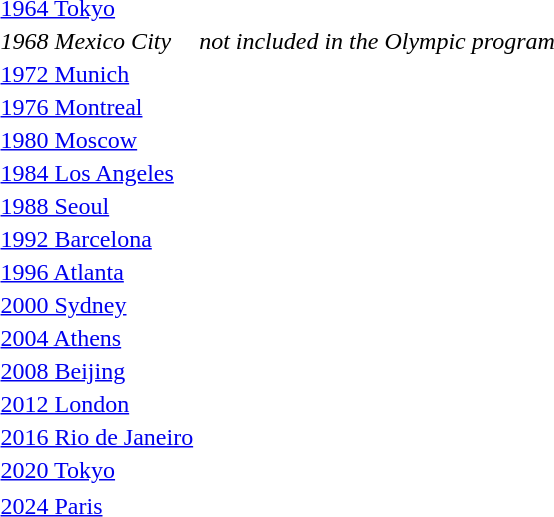<table>
<tr valign="top">
<td rowspan=2><a href='#'>1964 Tokyo</a><br></td>
<td rowspan=2></td>
<td rowspan=2></td>
<td></td>
</tr>
<tr>
<td></td>
</tr>
<tr>
<td><em>1968 Mexico City</em></td>
<td colspan=3 align=center><em>not included in the Olympic program</em></td>
</tr>
<tr valign="top">
<td rowspan=2><a href='#'>1972 Munich</a><br></td>
<td rowspan=2></td>
<td rowspan=2></td>
<td></td>
</tr>
<tr>
<td></td>
</tr>
<tr valign="top">
<td rowspan=2><a href='#'>1976 Montreal</a><br></td>
<td rowspan=2></td>
<td rowspan=2></td>
<td></td>
</tr>
<tr>
<td></td>
</tr>
<tr valign="top">
<td rowspan=2><a href='#'>1980 Moscow</a><br></td>
<td rowspan=2></td>
<td rowspan=2></td>
<td></td>
</tr>
<tr>
<td></td>
</tr>
<tr valign="top">
<td rowspan=2><a href='#'>1984 Los Angeles</a><br></td>
<td rowspan=2></td>
<td rowspan=2></td>
<td></td>
</tr>
<tr>
<td></td>
</tr>
<tr valign="top">
<td rowspan=2><a href='#'>1988 Seoul</a><br></td>
<td rowspan=2></td>
<td rowspan=2></td>
<td></td>
</tr>
<tr>
<td></td>
</tr>
<tr valign="top">
<td rowspan=2><a href='#'>1992 Barcelona</a><br></td>
<td rowspan=2></td>
<td rowspan=2></td>
<td></td>
</tr>
<tr>
<td></td>
</tr>
<tr valign="top">
<td rowspan=2><a href='#'>1996 Atlanta</a><br></td>
<td rowspan=2></td>
<td rowspan=2></td>
<td></td>
</tr>
<tr>
<td></td>
</tr>
<tr valign="top">
<td rowspan=2><a href='#'>2000 Sydney</a><br></td>
<td rowspan=2></td>
<td rowspan=2></td>
<td></td>
</tr>
<tr>
<td></td>
</tr>
<tr valign="top">
<td rowspan=2><a href='#'>2004 Athens</a><br></td>
<td rowspan=2></td>
<td rowspan=2></td>
<td></td>
</tr>
<tr>
<td></td>
</tr>
<tr valign="top">
<td rowspan=2><a href='#'>2008 Beijing</a><br></td>
<td rowspan=2></td>
<td rowspan=2></td>
<td></td>
</tr>
<tr>
<td></td>
</tr>
<tr valign="top">
<td rowspan=2><a href='#'>2012 London</a><br></td>
<td rowspan=2></td>
<td rowspan=2></td>
<td></td>
</tr>
<tr>
<td></td>
</tr>
<tr valign="top">
<td rowspan=2><a href='#'>2016 Rio de Janeiro</a><br></td>
<td rowspan=2></td>
<td rowspan=2></td>
<td></td>
</tr>
<tr>
<td></td>
</tr>
<tr valign="top">
<td rowspan=2><a href='#'>2020 Tokyo</a><br></td>
<td rowspan=2></td>
<td rowspan=2></td>
<td></td>
</tr>
<tr>
<td></td>
</tr>
<tr>
</tr>
<tr valign="top">
<td rowspan=2><a href='#'>2024 Paris</a><br></td>
<td rowspan=2></td>
<td rowspan=2></td>
<td></td>
</tr>
<tr>
<td></td>
</tr>
<tr>
</tr>
</table>
